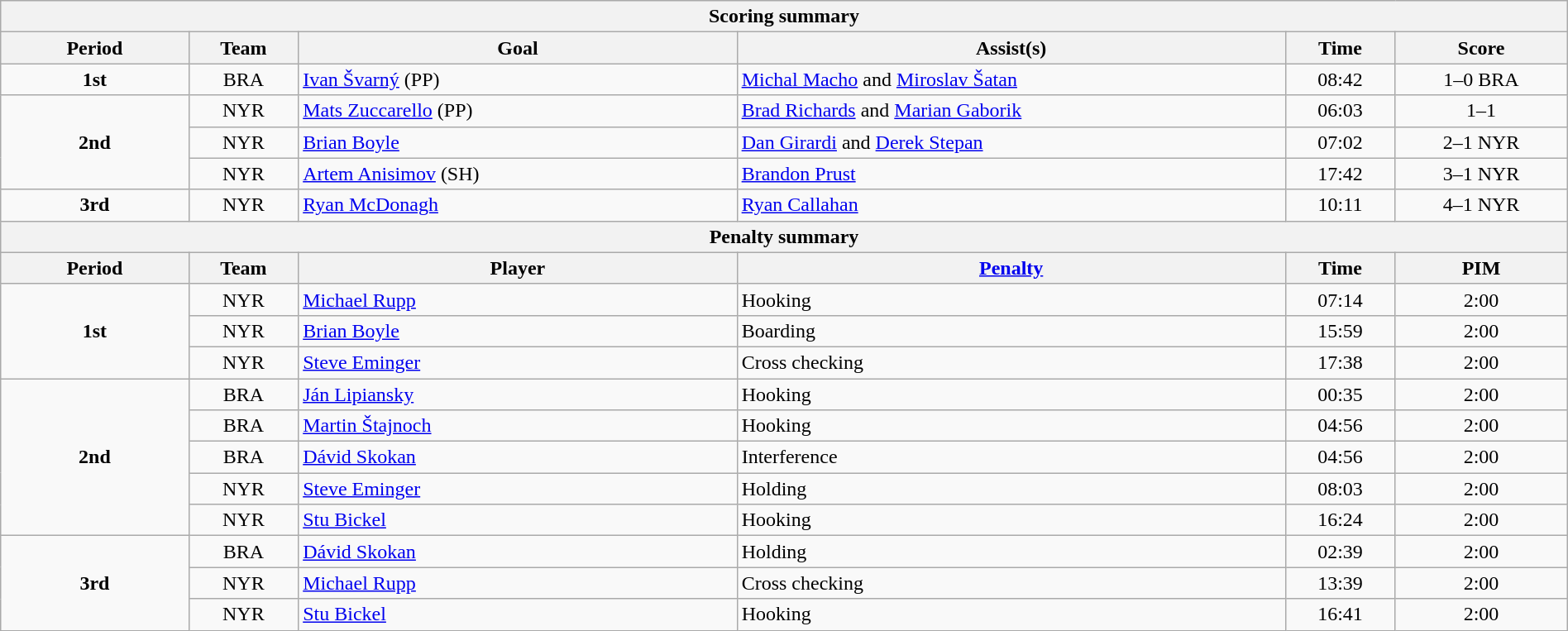<table style="width:100%;" class="wikitable">
<tr>
<th colspan=6>Scoring summary</th>
</tr>
<tr>
<th style="width:12%;">Period</th>
<th style="width:7%;">Team</th>
<th style="width:28%;">Goal</th>
<th style="width:35%;">Assist(s)</th>
<th style="width:7%;">Time</th>
<th style="width:11%;">Score</th>
</tr>
<tr>
<td style="text-align:center;"><strong>1st</strong></td>
<td align=center>BRA</td>
<td><a href='#'>Ivan Švarný</a> (PP)</td>
<td><a href='#'>Michal Macho</a> and <a href='#'>Miroslav Šatan</a></td>
<td align=center>08:42</td>
<td align=center>1–0 BRA</td>
</tr>
<tr>
<td style="text-align:center;" rowspan="3"><strong>2nd</strong></td>
<td align=center>NYR</td>
<td><a href='#'>Mats Zuccarello</a> (PP)</td>
<td><a href='#'>Brad Richards</a> and <a href='#'>Marian Gaborik</a></td>
<td align=center>06:03</td>
<td align=center>1–1</td>
</tr>
<tr>
<td align=center>NYR</td>
<td><a href='#'>Brian Boyle</a></td>
<td><a href='#'>Dan Girardi</a> and <a href='#'>Derek Stepan</a></td>
<td align=center>07:02</td>
<td align=center>2–1 NYR</td>
</tr>
<tr>
<td align=center>NYR</td>
<td><a href='#'>Artem Anisimov</a> (SH)</td>
<td><a href='#'>Brandon Prust</a></td>
<td align=center>17:42</td>
<td align=center>3–1 NYR</td>
</tr>
<tr>
<td style="text-align:center;"><strong>3rd</strong></td>
<td align=center>NYR</td>
<td><a href='#'>Ryan McDonagh</a></td>
<td><a href='#'>Ryan Callahan</a></td>
<td align=center>10:11</td>
<td align=center>4–1 NYR</td>
</tr>
<tr>
<th colspan=6>Penalty summary</th>
</tr>
<tr>
<th style="width:12%;">Period</th>
<th style="width:7%;">Team</th>
<th style="width:28%;">Player</th>
<th style="width:35%;"><a href='#'>Penalty</a></th>
<th style="width:7%;">Time</th>
<th style="width:11%;">PIM</th>
</tr>
<tr>
<td style="text-align:center;" rowspan="3"><strong>1st</strong></td>
<td align=center>NYR</td>
<td><a href='#'>Michael Rupp</a></td>
<td>Hooking</td>
<td align=center>07:14</td>
<td align=center>2:00</td>
</tr>
<tr>
<td align=center>NYR</td>
<td><a href='#'>Brian Boyle</a></td>
<td>Boarding</td>
<td align=center>15:59</td>
<td align=center>2:00</td>
</tr>
<tr>
<td align=center>NYR</td>
<td><a href='#'>Steve Eminger</a></td>
<td>Cross checking</td>
<td align=center>17:38</td>
<td align=center>2:00</td>
</tr>
<tr>
<td style="text-align:center;" rowspan="5"><strong>2nd</strong></td>
<td align=center>BRA</td>
<td><a href='#'>Ján Lipiansky</a></td>
<td>Hooking</td>
<td align=center>00:35</td>
<td align=center>2:00</td>
</tr>
<tr>
<td align=center>BRA</td>
<td><a href='#'>Martin Štajnoch</a></td>
<td>Hooking</td>
<td align=center>04:56</td>
<td align=center>2:00</td>
</tr>
<tr>
<td align=center>BRA</td>
<td><a href='#'>Dávid Skokan</a></td>
<td>Interference</td>
<td align=center>04:56</td>
<td align=center>2:00</td>
</tr>
<tr>
<td align=center>NYR</td>
<td><a href='#'>Steve Eminger</a></td>
<td>Holding</td>
<td align=center>08:03</td>
<td align=center>2:00</td>
</tr>
<tr>
<td align=center>NYR</td>
<td><a href='#'>Stu Bickel</a></td>
<td>Hooking</td>
<td align=center>16:24</td>
<td align=center>2:00</td>
</tr>
<tr>
<td style="text-align:center;" rowspan="3"><strong>3rd</strong></td>
<td align=center>BRA</td>
<td><a href='#'>Dávid Skokan</a></td>
<td>Holding</td>
<td align=center>02:39</td>
<td align=center>2:00</td>
</tr>
<tr>
<td align=center>NYR</td>
<td><a href='#'>Michael Rupp</a></td>
<td>Cross checking</td>
<td align=center>13:39</td>
<td align=center>2:00</td>
</tr>
<tr>
<td align=center>NYR</td>
<td><a href='#'>Stu Bickel</a></td>
<td>Hooking</td>
<td align=center>16:41</td>
<td align=center>2:00</td>
</tr>
</table>
